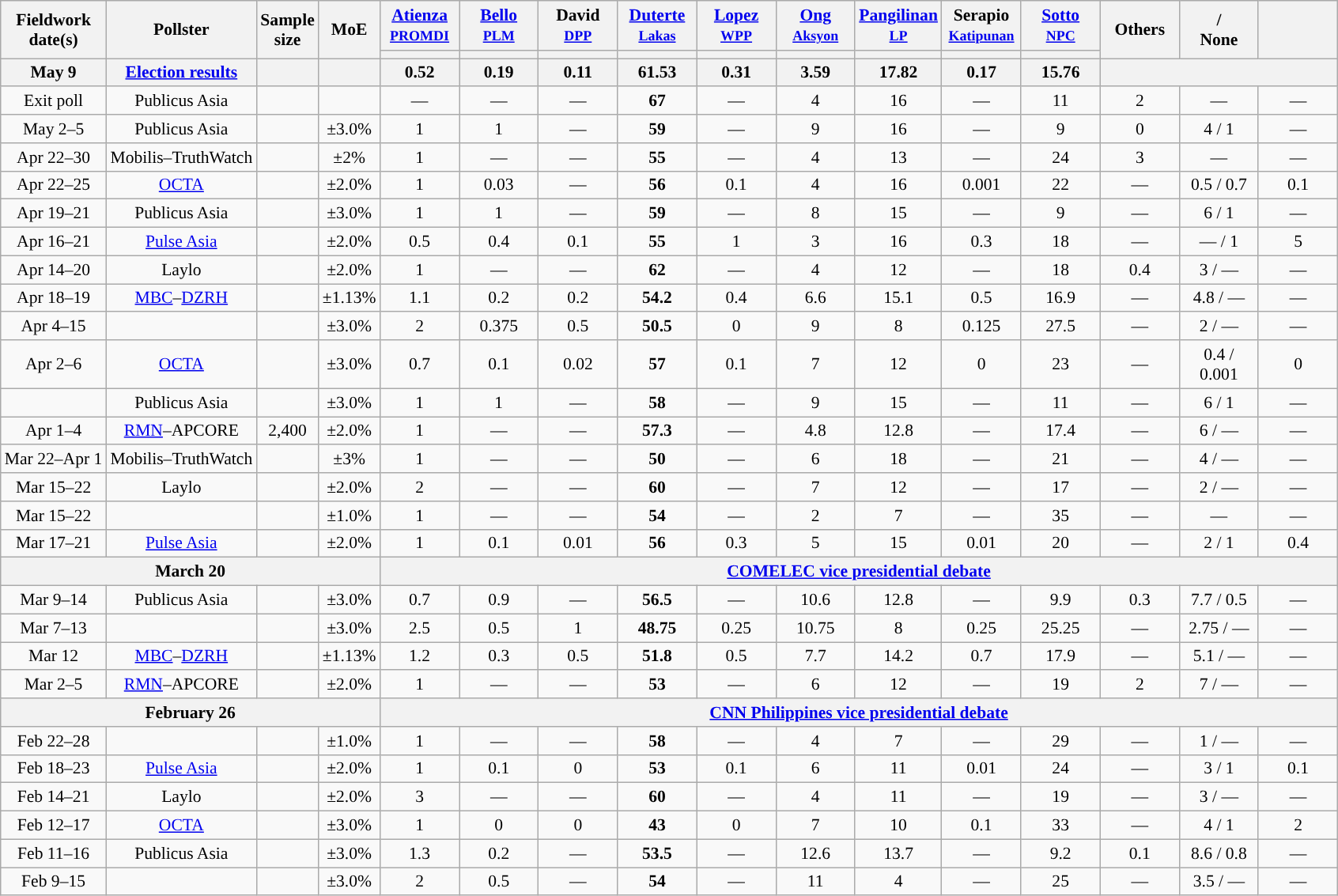<table class="wikitable sortable" style="text-align:center;font-size:90%;line-height:17px">
<tr>
<th rowspan="2">Fieldwork<br>date(s)</th>
<th rowspan="2">Pollster</th>
<th rowspan="2">Sample<br>size</th>
<th rowspan="2"><abbr>MoE</abbr></th>
<th class="unsortable" style="width:60px;:"><a href='#'>Atienza</a><br><small><a href='#'>PROMDI</a></small></th>
<th class="unsortable" style="width:60px;"><a href='#'>Bello</a><br><small><a href='#'>PLM</a></small></th>
<th class="unsortable" style="width:60px;">David<br><small><a href='#'>DPP</a></small></th>
<th class="unsortable" style="width:60px;"><a href='#'>Duterte</a><br><small><a href='#'>Lakas</a></small></th>
<th class="unsortable" style="width:60px;"><a href='#'>Lopez</a><br><small><a href='#'>WPP</a></small></th>
<th class="unsortable" style="width:60px;"><a href='#'>Ong</a><br><small><a href='#'>Aksyon</a></small></th>
<th class="unsortable" style="width:60px;"><a href='#'>Pangilinan</a><br><small><a href='#'>LP</a></small></th>
<th class="unsortable" style="width:60px;">Serapio<br><small><a href='#'>Katipunan</a></small></th>
<th class="unsortable" style="width:60px;"><a href='#'>Sotto</a><br><small><a href='#'>NPC</a></small></th>
<th rowspan="2" class="unsortable" style="width:60px;">Others</th>
<th rowspan="2" class="unsortable" style="width:60px;">/<br>None</th>
<th rowspan="2" class="unsortable" style="width:60px;"></th>
</tr>
<tr>
<th></th>
<th></th>
<th></th>
<th></th>
<th></th>
<th></th>
<th></th>
<th></th>
<th></th>
</tr>
<tr>
<th>May 9</th>
<th><a href='#'>Election results</a></th>
<th></th>
<th></th>
<th>0.52</th>
<th>0.19</th>
<th>0.11</th>
<th style="background:#">61.53</th>
<th>0.31</th>
<th>3.59</th>
<th>17.82</th>
<th>0.17</th>
<th>15.76</th>
<th colspan="3"></th>
</tr>
<tr>
<td data-sort-value="2022-05-09">Exit poll</td>
<td>Publicus Asia</td>
<td></td>
<td></td>
<td>—</td>
<td>—</td>
<td>—</td>
<td style="background:#"><strong>67</strong></td>
<td>—</td>
<td>4</td>
<td>16</td>
<td>—</td>
<td>11</td>
<td>2</td>
<td>—</td>
<td>—</td>
</tr>
<tr>
<td data-sort-value="2022-04-25">May 2–5</td>
<td>Publicus Asia</td>
<td></td>
<td>±3.0%</td>
<td>1</td>
<td>1</td>
<td>—</td>
<td style="background:#"><strong>59</strong></td>
<td>—</td>
<td>9</td>
<td>16</td>
<td>—</td>
<td>9</td>
<td>0</td>
<td>4 / 1</td>
<td>—</td>
</tr>
<tr>
<td data-sort-value="2022-04-30">Apr 22–30</td>
<td>Mobilis–TruthWatch</td>
<td></td>
<td>±2%</td>
<td>1</td>
<td>—</td>
<td>—</td>
<td style="background:#"><strong>55</strong></td>
<td>—</td>
<td>4</td>
<td>13</td>
<td>—</td>
<td>24</td>
<td>3</td>
<td>—</td>
<td>—</td>
</tr>
<tr>
<td data-sort-value="2021-04-25">Apr 22–25</td>
<td><a href='#'>OCTA</a></td>
<td></td>
<td>±2.0%</td>
<td>1</td>
<td>0.03</td>
<td>—</td>
<td style="background:#"><strong>56</strong></td>
<td>0.1</td>
<td>4</td>
<td>16</td>
<td>0.001</td>
<td>22</td>
<td>—</td>
<td>0.5 / 0.7</td>
<td>0.1</td>
</tr>
<tr>
<td data-sort-value="2022-04-25">Apr 19–21</td>
<td>Publicus Asia</td>
<td></td>
<td>±3.0%</td>
<td>1</td>
<td>1</td>
<td>—</td>
<td style="background:#"><strong>59</strong></td>
<td>—</td>
<td>8</td>
<td>15</td>
<td>—</td>
<td>9</td>
<td>—</td>
<td>6 / 1</td>
<td>—</td>
</tr>
<tr>
<td data-sort-value="2022-04-21">Apr 16–21</td>
<td><a href='#'>Pulse Asia</a></td>
<td></td>
<td>±2.0%</td>
<td>0.5</td>
<td>0.4</td>
<td>0.1</td>
<td style="background:#"><strong>55</strong></td>
<td>1</td>
<td>3</td>
<td>16</td>
<td>0.3</td>
<td>18</td>
<td>—</td>
<td>— / 1</td>
<td>5</td>
</tr>
<tr>
<td data-sort-value="2022-04-20">Apr 14–20</td>
<td>Laylo</td>
<td></td>
<td>±2.0%</td>
<td>1</td>
<td>—</td>
<td>—</td>
<td style="background:#"><strong>62</strong></td>
<td>—</td>
<td>4</td>
<td>12</td>
<td>—</td>
<td>18</td>
<td>0.4</td>
<td>3 / —</td>
<td>—</td>
</tr>
<tr>
<td data-sort-value="2021-04-22">Apr 18–19</td>
<td><a href='#'>MBC</a>–<a href='#'>DZRH</a></td>
<td></td>
<td>±1.13%</td>
<td>1.1</td>
<td>0.2</td>
<td>0.2</td>
<td style="background:#"><strong>54.2</strong></td>
<td>0.4</td>
<td>6.6</td>
<td>15.1</td>
<td>0.5</td>
<td>16.9</td>
<td>—</td>
<td>4.8 / —</td>
<td>—</td>
</tr>
<tr>
<td data-sort-value="2022-04-15">Apr 4–15</td>
<td></td>
<td></td>
<td>±3.0%</td>
<td>2</td>
<td>0.375</td>
<td>0.5</td>
<td style="background:#"><strong>50.5</strong></td>
<td>0</td>
<td>9</td>
<td>8</td>
<td>0.125</td>
<td>27.5</td>
<td>—</td>
<td>2 / —</td>
<td>—</td>
</tr>
<tr>
<td data-sort-value="2021-04-06">Apr 2–6</td>
<td><a href='#'>OCTA</a></td>
<td></td>
<td>±3.0%</td>
<td>0.7</td>
<td>0.1</td>
<td>0.02</td>
<td style="background:#"><strong>57</strong></td>
<td>0.1</td>
<td>7</td>
<td>12</td>
<td>0</td>
<td>23</td>
<td>—</td>
<td>0.4 / 0.001</td>
<td>0</td>
</tr>
<tr>
<td data-sort-value="2022-04-05"></td>
<td>Publicus Asia</td>
<td></td>
<td>±3.0%</td>
<td>1</td>
<td>1</td>
<td>—</td>
<td style="background:#"><strong>58</strong></td>
<td>—</td>
<td>9</td>
<td>15</td>
<td>—</td>
<td>11</td>
<td>—</td>
<td>6 / 1</td>
<td>—</td>
</tr>
<tr>
<td data-sort-value="2021-04-04">Apr 1–4</td>
<td><a href='#'>RMN</a>–APCORE</td>
<td>2,400</td>
<td>±2.0%</td>
<td>1</td>
<td>—</td>
<td>—</td>
<td style="background:#"><strong>57.3</strong></td>
<td>—</td>
<td>4.8</td>
<td>12.8</td>
<td>—</td>
<td>17.4</td>
<td>—</td>
<td>6 / —</td>
<td>—</td>
</tr>
<tr>
<td data-sort-value="2022-04-01">Mar 22–Apr 1</td>
<td>Mobilis–TruthWatch</td>
<td></td>
<td>±3%</td>
<td>1</td>
<td>—</td>
<td>—</td>
<td style="background:#"><strong>50</strong></td>
<td>—</td>
<td>6</td>
<td>18</td>
<td>—</td>
<td>21</td>
<td>—</td>
<td>4 / —</td>
<td>—</td>
</tr>
<tr>
<td data-sort-value="2021-03-30">Mar 15–22</td>
<td>Laylo</td>
<td></td>
<td>±2.0%</td>
<td>2</td>
<td>—</td>
<td>—</td>
<td style="background:#"><strong>60</strong></td>
<td>—</td>
<td>7</td>
<td>12</td>
<td>—</td>
<td>17</td>
<td>—</td>
<td>2 / —</td>
<td>—</td>
</tr>
<tr>
<td data-sort-value="2022-03-22">Mar 15–22</td>
<td></td>
<td></td>
<td>±1.0%</td>
<td>1</td>
<td>—</td>
<td>—</td>
<td style="background:#"><strong>54</strong></td>
<td>—</td>
<td>2</td>
<td>7</td>
<td>—</td>
<td>35</td>
<td>—</td>
<td>—</td>
<td>—</td>
</tr>
<tr>
<td data-sort-value="2022-03-21">Mar 17–21</td>
<td><a href='#'>Pulse Asia</a></td>
<td></td>
<td>±2.0%</td>
<td>1</td>
<td>0.1</td>
<td>0.01</td>
<td style="background:#"><strong>56</strong></td>
<td>0.3</td>
<td>5</td>
<td>15</td>
<td>0.01</td>
<td>20</td>
<td>—</td>
<td>2 / 1</td>
<td>0.4</td>
</tr>
<tr>
<th colspan="4">March 20</th>
<th colspan="12"><a href='#'>COMELEC vice presidential debate</a></th>
</tr>
<tr>
<td data-sort-value="2021-03-17">Mar 9–14</td>
<td>Publicus Asia</td>
<td></td>
<td>±3.0%</td>
<td>0.7</td>
<td>0.9</td>
<td>—</td>
<td style="background:#"><strong>56.5</strong></td>
<td>—</td>
<td>10.6</td>
<td>12.8</td>
<td>—</td>
<td>9.9</td>
<td>0.3</td>
<td>7.7 / 0.5</td>
<td>—</td>
</tr>
<tr>
<td data-sort-value="2022-03-24">Mar 7–13</td>
<td></td>
<td></td>
<td>±3.0%</td>
<td>2.5</td>
<td>0.5</td>
<td>1</td>
<td style="background:#"><strong>48.75</strong></td>
<td>0.25</td>
<td>10.75</td>
<td>8</td>
<td>0.25</td>
<td>25.25</td>
<td>—</td>
<td>2.75 / —</td>
<td>—</td>
</tr>
<tr>
<td data-sort-value="2022-03-15">Mar 12</td>
<td><a href='#'>MBC</a>–<a href='#'>DZRH</a></td>
<td></td>
<td>±1.13%</td>
<td>1.2</td>
<td>0.3</td>
<td>0.5</td>
<td style="background:#"><strong>51.8</strong></td>
<td>0.5</td>
<td>7.7</td>
<td>14.2</td>
<td>0.7</td>
<td>17.9</td>
<td>—</td>
<td>5.1 / —</td>
<td>—</td>
</tr>
<tr>
<td data-sort-value="2022-03-21">Mar 2–5</td>
<td><a href='#'>RMN</a>–APCORE</td>
<td></td>
<td>±2.0%</td>
<td>1</td>
<td>—</td>
<td>—</td>
<td style="background:#"><strong>53</strong></td>
<td>—</td>
<td>6</td>
<td>12</td>
<td>—</td>
<td>19</td>
<td>2</td>
<td>7 / —</td>
<td>—</td>
</tr>
<tr>
<th colspan="4">February 26</th>
<th colspan="12"><a href='#'>CNN Philippines vice presidential debate</a></th>
</tr>
<tr>
<td data-sort-value="2022-02-28">Feb 22–28</td>
<td></td>
<td></td>
<td>±1.0%</td>
<td>1</td>
<td>—</td>
<td>—</td>
<td style="background:#"><strong>58</strong></td>
<td>—</td>
<td>4</td>
<td>7</td>
<td>—</td>
<td>29</td>
<td>—</td>
<td>1 / —</td>
<td>—</td>
</tr>
<tr>
<td data-sort-value="2021-02-23">Feb 18–23</td>
<td><a href='#'>Pulse Asia</a></td>
<td></td>
<td>±2.0%</td>
<td>1</td>
<td>0.1</td>
<td>0</td>
<td style="background:#"><strong>53</strong></td>
<td>0.1</td>
<td>6</td>
<td>11</td>
<td>0.01</td>
<td>24</td>
<td>—</td>
<td>3 / 1</td>
<td>0.1</td>
</tr>
<tr>
<td data-sort-value="2021-03-04">Feb 14–21</td>
<td>Laylo</td>
<td></td>
<td>±2.0%</td>
<td>3</td>
<td>—</td>
<td>—</td>
<td style="background:#"><strong>60</strong></td>
<td>—</td>
<td>4</td>
<td>11</td>
<td>—</td>
<td>19</td>
<td>—</td>
<td>3 / —</td>
<td>—</td>
</tr>
<tr>
<td data-sort-value="2021-02-28">Feb 12–17</td>
<td><a href='#'>OCTA</a></td>
<td></td>
<td>±3.0%</td>
<td>1</td>
<td>0</td>
<td>0</td>
<td style="background:#"><strong>43</strong></td>
<td>0</td>
<td>7</td>
<td>10</td>
<td>0.1</td>
<td>33</td>
<td>—</td>
<td>4 / 1</td>
<td>2</td>
</tr>
<tr>
<td data-sort-value="2021-02-21">Feb 11–16</td>
<td>Publicus Asia</td>
<td></td>
<td>±3.0%</td>
<td>1.3</td>
<td>0.2</td>
<td>—</td>
<td style="background:#"><strong>53.5</strong></td>
<td>—</td>
<td>12.6</td>
<td>13.7</td>
<td>—</td>
<td>9.2</td>
<td>0.1</td>
<td>8.6 / 0.8</td>
<td>—</td>
</tr>
<tr>
<td data-sort-value="2021-02-26">Feb 9–15</td>
<td></td>
<td></td>
<td>±3.0%</td>
<td>2</td>
<td>0.5</td>
<td>—</td>
<td style="background:#"><strong>54</strong></td>
<td>—</td>
<td>11</td>
<td>4</td>
<td>—</td>
<td>25</td>
<td>—</td>
<td>3.5 / —</td>
<td>—</td>
</tr>
</table>
